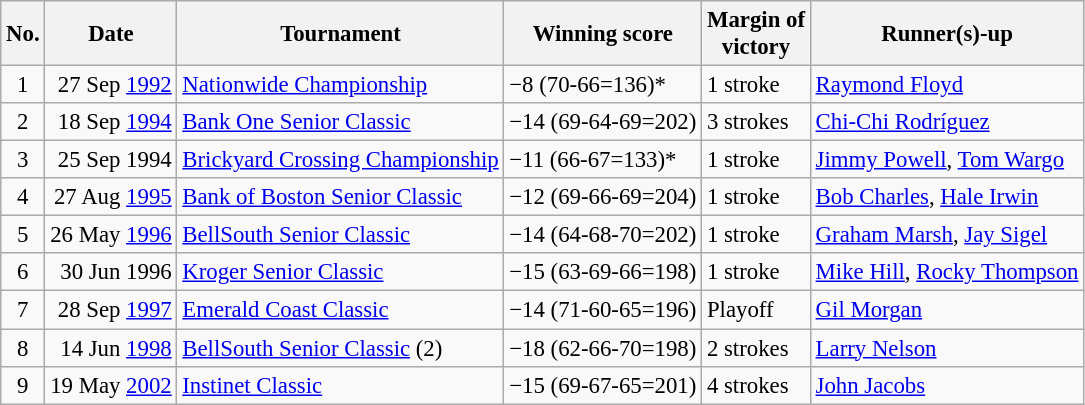<table class="wikitable" style="font-size:95%;">
<tr>
<th>No.</th>
<th>Date</th>
<th>Tournament</th>
<th>Winning score</th>
<th>Margin of<br>victory</th>
<th>Runner(s)-up</th>
</tr>
<tr>
<td align=center>1</td>
<td align=right>27 Sep <a href='#'>1992</a></td>
<td><a href='#'>Nationwide Championship</a></td>
<td>−8 (70-66=136)*</td>
<td>1 stroke</td>
<td> <a href='#'>Raymond Floyd</a></td>
</tr>
<tr>
<td align=center>2</td>
<td align=right>18 Sep <a href='#'>1994</a></td>
<td><a href='#'>Bank One Senior Classic</a></td>
<td>−14 (69-64-69=202)</td>
<td>3 strokes</td>
<td> <a href='#'>Chi-Chi Rodríguez</a></td>
</tr>
<tr>
<td align=center>3</td>
<td align=right>25 Sep 1994</td>
<td><a href='#'>Brickyard Crossing Championship</a></td>
<td>−11 (66-67=133)*</td>
<td>1 stroke</td>
<td> <a href='#'>Jimmy Powell</a>,  <a href='#'>Tom Wargo</a></td>
</tr>
<tr>
<td align=center>4</td>
<td align=right>27 Aug <a href='#'>1995</a></td>
<td><a href='#'>Bank of Boston Senior Classic</a></td>
<td>−12 (69-66-69=204)</td>
<td>1 stroke</td>
<td> <a href='#'>Bob Charles</a>,  <a href='#'>Hale Irwin</a></td>
</tr>
<tr>
<td align=center>5</td>
<td align=right>26 May <a href='#'>1996</a></td>
<td><a href='#'>BellSouth Senior Classic</a></td>
<td>−14 (64-68-70=202)</td>
<td>1 stroke</td>
<td> <a href='#'>Graham Marsh</a>,  <a href='#'>Jay Sigel</a></td>
</tr>
<tr>
<td align=center>6</td>
<td align=right>30 Jun 1996</td>
<td><a href='#'>Kroger Senior Classic</a></td>
<td>−15 (63-69-66=198)</td>
<td>1 stroke</td>
<td> <a href='#'>Mike Hill</a>,  <a href='#'>Rocky Thompson</a></td>
</tr>
<tr>
<td align=center>7</td>
<td align=right>28 Sep <a href='#'>1997</a></td>
<td><a href='#'>Emerald Coast Classic</a></td>
<td>−14 (71-60-65=196)</td>
<td>Playoff</td>
<td> <a href='#'>Gil Morgan</a></td>
</tr>
<tr>
<td align=center>8</td>
<td align=right>14 Jun <a href='#'>1998</a></td>
<td><a href='#'>BellSouth Senior Classic</a> (2)</td>
<td>−18 (62-66-70=198)</td>
<td>2 strokes</td>
<td> <a href='#'>Larry Nelson</a></td>
</tr>
<tr>
<td align=center>9</td>
<td align=right>19 May <a href='#'>2002</a></td>
<td><a href='#'>Instinet Classic</a></td>
<td>−15 (69-67-65=201)</td>
<td>4 strokes</td>
<td> <a href='#'>John Jacobs</a></td>
</tr>
</table>
